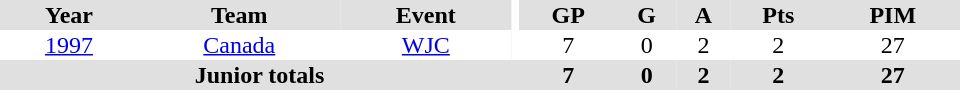<table border="0" cellpadding="1" cellspacing="0" ID="Table3" style="text-align:center; width:40em">
<tr bgcolor="#e0e0e0">
<th>Year</th>
<th>Team</th>
<th>Event</th>
<th rowspan="102" bgcolor="#ffffff"></th>
<th>GP</th>
<th>G</th>
<th>A</th>
<th>Pts</th>
<th>PIM</th>
</tr>
<tr>
<td><a href='#'>1997</a></td>
<td><a href='#'>Canada</a></td>
<td><a href='#'>WJC</a></td>
<td>7</td>
<td>0</td>
<td>2</td>
<td>2</td>
<td>27</td>
</tr>
<tr bgcolor="#e0e0e0">
<th colspan="4">Junior totals</th>
<th>7</th>
<th>0</th>
<th>2</th>
<th>2</th>
<th>27</th>
</tr>
</table>
